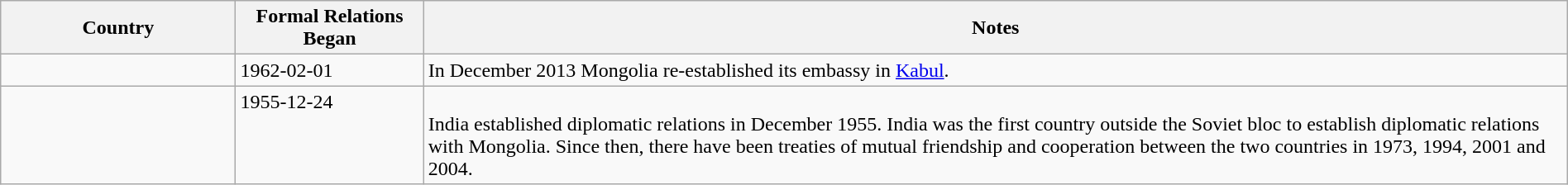<table class="wikitable sortable" style="width:100%; margin:auto;">
<tr>
<th style="width:15%;">Country</th>
<th style="width:12%;">Formal Relations Began</th>
<th>Notes</th>
</tr>
<tr valign="top">
<td></td>
<td>1962-02-01</td>
<td>In December 2013 Mongolia re-established its embassy in <a href='#'>Kabul</a>.</td>
</tr>
<tr valign="top">
<td></td>
<td>1955-12-24</td>
<td><br>India established diplomatic relations in December 1955. India was the first country outside the Soviet bloc to establish diplomatic relations with Mongolia. Since then, there have been treaties of mutual friendship and cooperation between the two countries in 1973, 1994, 2001 and 2004.</td>
</tr>
</table>
